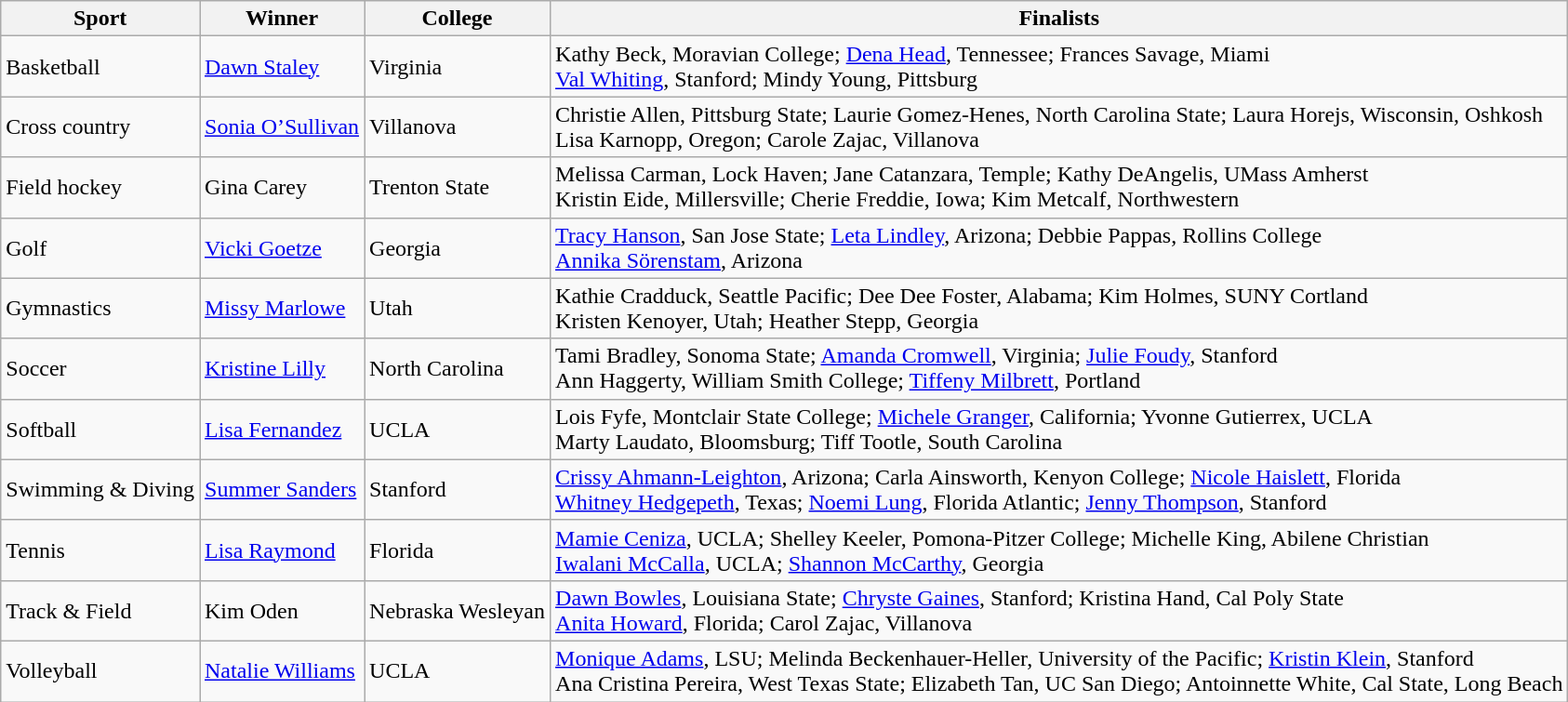<table class="wikitable">
<tr>
<th>Sport</th>
<th>Winner</th>
<th>College</th>
<th>Finalists</th>
</tr>
<tr>
<td>Basketball</td>
<td><a href='#'>Dawn Staley</a></td>
<td>Virginia</td>
<td>Kathy Beck, Moravian College; <a href='#'>Dena Head</a>, Tennessee; Frances Savage, Miami<br><a href='#'>Val Whiting</a>, Stanford; Mindy Young, Pittsburg</td>
</tr>
<tr>
<td>Cross country</td>
<td><a href='#'>Sonia O’Sullivan</a></td>
<td>Villanova</td>
<td>Christie Allen, Pittsburg State; Laurie Gomez-Henes, North Carolina State; Laura Horejs, Wisconsin, Oshkosh<br>Lisa Karnopp, Oregon; Carole Zajac, Villanova</td>
</tr>
<tr>
<td>Field hockey</td>
<td>Gina Carey</td>
<td>Trenton State</td>
<td>Melissa Carman, Lock Haven; Jane Catanzara, Temple; Kathy DeAngelis, UMass Amherst<br>Kristin Eide, Millersville; Cherie Freddie, Iowa; Kim Metcalf, Northwestern</td>
</tr>
<tr>
<td>Golf</td>
<td><a href='#'>Vicki Goetze</a></td>
<td>Georgia</td>
<td><a href='#'>Tracy Hanson</a>, San Jose State; <a href='#'>Leta Lindley</a>, Arizona; Debbie Pappas, Rollins College<br><a href='#'>Annika Sörenstam</a>, Arizona</td>
</tr>
<tr>
<td>Gymnastics</td>
<td><a href='#'>Missy Marlowe</a></td>
<td>Utah</td>
<td>Kathie Cradduck, Seattle Pacific; Dee Dee Foster, Alabama; Kim Holmes, SUNY Cortland<br>Kristen Kenoyer, Utah; Heather Stepp, Georgia</td>
</tr>
<tr>
<td>Soccer</td>
<td><a href='#'>Kristine Lilly</a></td>
<td>North Carolina</td>
<td>Tami Bradley, Sonoma State; <a href='#'>Amanda Cromwell</a>, Virginia; <a href='#'>Julie Foudy</a>, Stanford<br>Ann Haggerty, William Smith College; <a href='#'>Tiffeny Milbrett</a>, Portland</td>
</tr>
<tr>
<td>Softball</td>
<td><a href='#'>Lisa Fernandez</a></td>
<td>UCLA</td>
<td>Lois Fyfe, Montclair State College; <a href='#'>Michele Granger</a>, California; Yvonne Gutierrex, UCLA<br>Marty Laudato, Bloomsburg; Tiff Tootle, South Carolina</td>
</tr>
<tr>
<td>Swimming & Diving</td>
<td><a href='#'>Summer Sanders</a></td>
<td>Stanford</td>
<td><a href='#'>Crissy Ahmann-Leighton</a>, Arizona; Carla Ainsworth, Kenyon College; <a href='#'>Nicole Haislett</a>, Florida<br><a href='#'>Whitney Hedgepeth</a>, Texas; <a href='#'>Noemi Lung</a>, Florida Atlantic; <a href='#'>Jenny Thompson</a>, Stanford</td>
</tr>
<tr>
<td>Tennis</td>
<td><a href='#'>Lisa Raymond</a></td>
<td>Florida</td>
<td><a href='#'>Mamie Ceniza</a>, UCLA; Shelley Keeler, Pomona-Pitzer College; Michelle King, Abilene Christian<br><a href='#'>Iwalani McCalla</a>, UCLA; <a href='#'>Shannon McCarthy</a>, Georgia</td>
</tr>
<tr>
<td>Track & Field</td>
<td>Kim Oden</td>
<td>Nebraska Wesleyan</td>
<td><a href='#'>Dawn Bowles</a>, Louisiana State; <a href='#'>Chryste Gaines</a>, Stanford; Kristina Hand, Cal Poly State<br><a href='#'>Anita Howard</a>, Florida; Carol Zajac, Villanova</td>
</tr>
<tr>
<td>Volleyball</td>
<td><a href='#'>Natalie Williams</a></td>
<td>UCLA</td>
<td><a href='#'>Monique Adams</a>, LSU; Melinda Beckenhauer-Heller, University of the Pacific; <a href='#'>Kristin Klein</a>, Stanford<br>Ana Cristina Pereira, West Texas State; Elizabeth Tan, UC San Diego; Antoinnette White, Cal State, Long Beach</td>
</tr>
</table>
